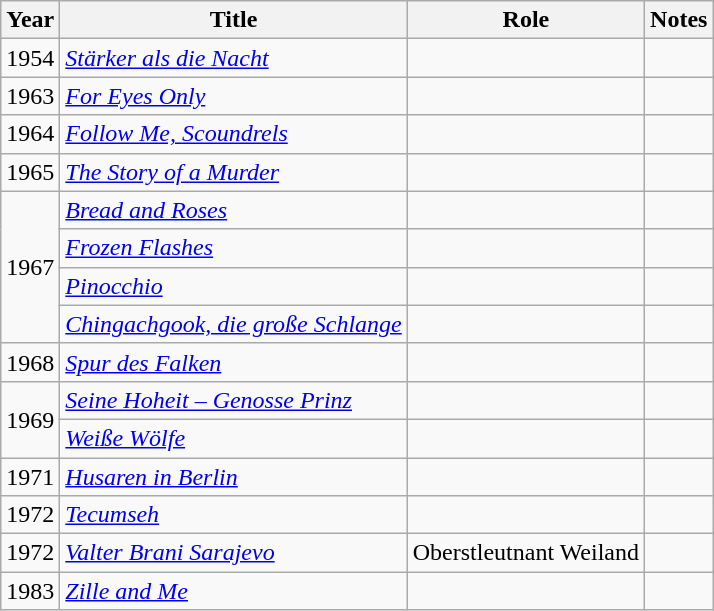<table class="wikitable sortable">
<tr>
<th>Year</th>
<th>Title</th>
<th>Role</th>
<th class="unsortable">Notes</th>
</tr>
<tr>
<td>1954</td>
<td><em><a href='#'>Stärker als die Nacht</a></em></td>
<td></td>
<td></td>
</tr>
<tr>
<td>1963</td>
<td><em><a href='#'>For Eyes Only</a></em></td>
<td></td>
<td></td>
</tr>
<tr>
<td>1964</td>
<td><em><a href='#'>Follow Me, Scoundrels</a></em></td>
<td></td>
<td></td>
</tr>
<tr>
<td>1965</td>
<td><em><a href='#'>The Story of a Murder</a></em></td>
<td></td>
<td></td>
</tr>
<tr>
<td rowspan=4>1967</td>
<td><em><a href='#'>Bread and Roses</a></em></td>
<td></td>
<td></td>
</tr>
<tr>
<td><em><a href='#'>Frozen Flashes</a></em></td>
<td></td>
<td></td>
</tr>
<tr>
<td><em><a href='#'>Pinocchio</a></em></td>
<td></td>
<td></td>
</tr>
<tr>
<td><em><a href='#'>Chingachgook, die große Schlange</a></em></td>
<td></td>
<td></td>
</tr>
<tr>
<td>1968</td>
<td><em><a href='#'>Spur des Falken</a></em></td>
<td></td>
<td></td>
</tr>
<tr>
<td rowspan=2>1969</td>
<td><em><a href='#'>Seine Hoheit – Genosse Prinz</a></em></td>
<td></td>
<td></td>
</tr>
<tr>
<td><em><a href='#'>Weiße Wölfe</a></em></td>
<td></td>
<td></td>
</tr>
<tr>
<td>1971</td>
<td><em><a href='#'>Husaren in Berlin</a></em></td>
<td></td>
<td></td>
</tr>
<tr>
<td>1972</td>
<td><em><a href='#'>Tecumseh</a></em></td>
<td></td>
<td></td>
</tr>
<tr>
<td>1972</td>
<td><em><a href='#'>Valter Brani Sarajevo</a></em></td>
<td>Oberstleutnant Weiland</td>
<td></td>
</tr>
<tr>
<td>1983</td>
<td><em><a href='#'>Zille and Me</a></em></td>
<td></td>
<td></td>
</tr>
</table>
